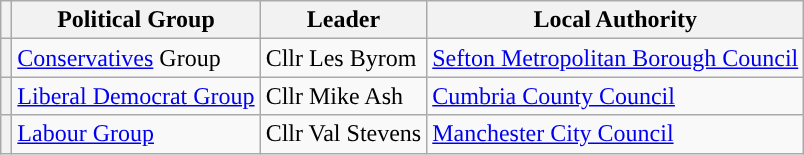<table class="wikitable">
<tr>
<th></th>
<th>Political Group</th>
<th>Leader</th>
<th>Local Authority</th>
</tr>
<tr>
<th style="background-color: "></th>
<td><a href='#'>Conservatives</a> Group</td>
<td>Cllr Les Byrom </td>
<td><a href='#'>Sefton Metropolitan Borough Council</a></td>
</tr>
<tr>
<th style="background-color: "></th>
<td><a href='#'>Liberal Democrat Group</a></td>
<td>Cllr Mike Ash </td>
<td><a href='#'>Cumbria County Council</a></td>
</tr>
<tr>
<th style="background-color: "></th>
<td><a href='#'>Labour Group</a></td>
<td>Cllr Val Stevens </td>
<td><a href='#'>Manchester City Council</a></td>
</tr>
</table>
